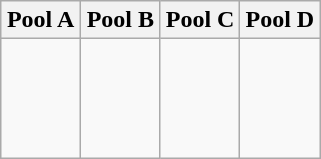<table class="wikitable">
<tr>
<th width=25%>Pool A</th>
<th width=25%>Pool B</th>
<th width=25%>Pool C</th>
<th width=25%>Pool D</th>
</tr>
<tr>
<td><br><br>
<br>
<br>
</td>
<td><br><br>
<br>
<br>
</td>
<td><br><br>
<br>
<br>
</td>
<td><br><br>
<br>
<br>
</td>
</tr>
</table>
